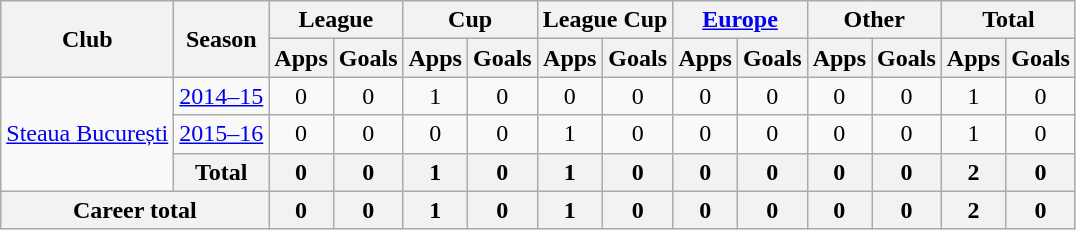<table class="wikitable" style="text-align: center">
<tr>
<th rowspan="2">Club</th>
<th rowspan="2">Season</th>
<th colspan="2">League</th>
<th colspan="2">Cup</th>
<th colspan="2">League Cup</th>
<th colspan="2"><a href='#'>Europe</a></th>
<th colspan="2">Other</th>
<th colspan="3">Total</th>
</tr>
<tr>
<th>Apps</th>
<th>Goals</th>
<th>Apps</th>
<th>Goals</th>
<th>Apps</th>
<th>Goals</th>
<th>Apps</th>
<th>Goals</th>
<th>Apps</th>
<th>Goals</th>
<th>Apps</th>
<th>Goals</th>
</tr>
<tr>
<td rowspan="3"><a href='#'>Steaua București</a></td>
<td><a href='#'>2014–15</a></td>
<td>0</td>
<td>0</td>
<td>1</td>
<td>0</td>
<td>0</td>
<td>0</td>
<td>0</td>
<td>0</td>
<td>0</td>
<td>0</td>
<td>1</td>
<td>0</td>
</tr>
<tr>
<td><a href='#'>2015–16</a></td>
<td>0</td>
<td>0</td>
<td>0</td>
<td>0</td>
<td>1</td>
<td>0</td>
<td>0</td>
<td>0</td>
<td>0</td>
<td>0</td>
<td>1</td>
<td>0</td>
</tr>
<tr>
<th>Total</th>
<th>0</th>
<th>0</th>
<th>1</th>
<th>0</th>
<th>1</th>
<th>0</th>
<th>0</th>
<th>0</th>
<th>0</th>
<th>0</th>
<th>2</th>
<th>0</th>
</tr>
<tr>
<th colspan="2">Career total</th>
<th>0</th>
<th>0</th>
<th>1</th>
<th>0</th>
<th>1</th>
<th>0</th>
<th>0</th>
<th>0</th>
<th>0</th>
<th>0</th>
<th>2</th>
<th>0</th>
</tr>
</table>
